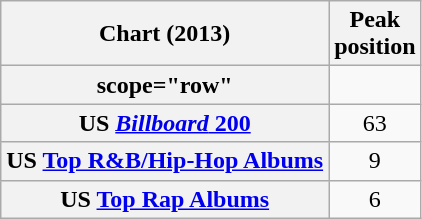<table class="wikitable sortable plainrowheaders">
<tr>
<th>Chart (2013)</th>
<th>Peak<br>position</th>
</tr>
<tr>
<th>scope="row" </th>
</tr>
<tr>
<th scope="row">US <a href='#'><em>Billboard</em> 200</a></th>
<td style="text-align:center;">63</td>
</tr>
<tr>
<th scope="row">US <a href='#'>Top R&B/Hip-Hop Albums</a></th>
<td style="text-align:center;">9</td>
</tr>
<tr>
<th scope="row">US <a href='#'>Top Rap Albums</a></th>
<td style="text-align:center;">6</td>
</tr>
</table>
